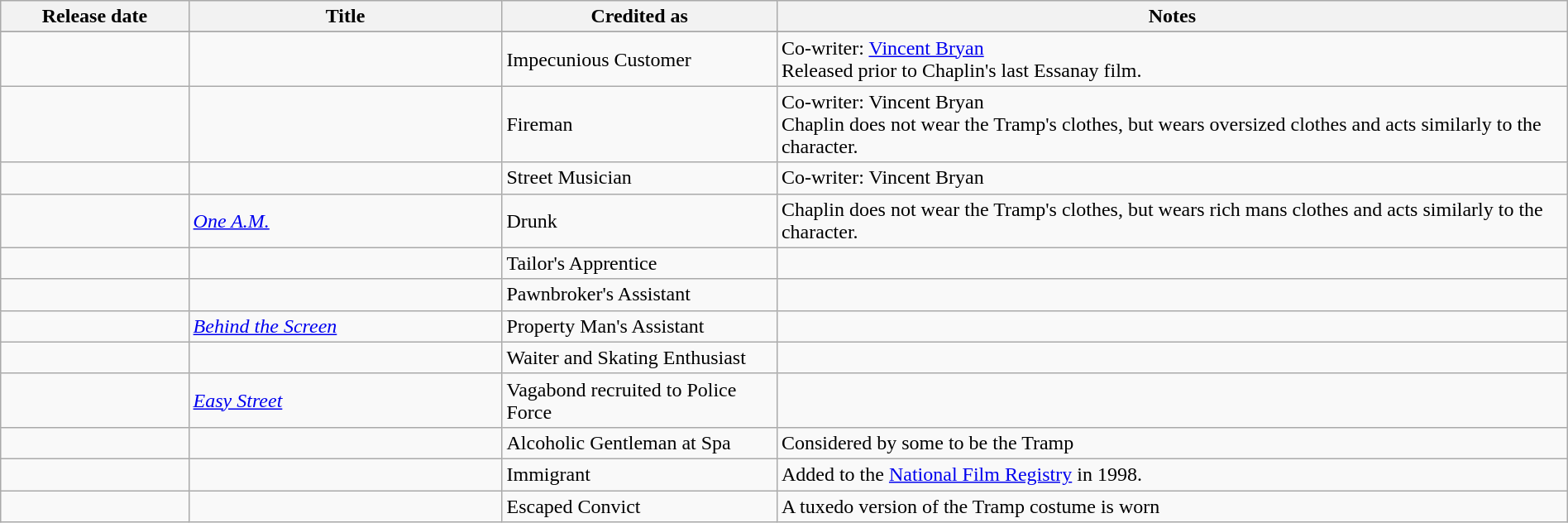<table class="wikitable sortable" width="100%">
<tr>
<th width="12%">Release date</th>
<th width="20%">Title</th>
<th>Credited as</th>
<th unsortable">Notes</th>
</tr>
<tr>
</tr>
<tr>
<td scope="row" align="left"></td>
<td align="left"><em></em></td>
<td align="left">Impecunious Customer</td>
<td align="left">Co-writer: <a href='#'>Vincent Bryan</a><br> Released prior to Chaplin's last Essanay film.</td>
</tr>
<tr>
<td scope="row" align="left"></td>
<td align="left"><em></em></td>
<td align="left">Fireman</td>
<td align="left">Co-writer: Vincent Bryan<br>Chaplin does not wear the Tramp's clothes, but wears oversized clothes and acts similarly to the character.</td>
</tr>
<tr>
<td scope="row" align="left"></td>
<td align="left"><em></em></td>
<td align="left">Street Musician</td>
<td align="left">Co-writer: Vincent Bryan</td>
</tr>
<tr>
<td scope="row" align="left"></td>
<td align="left"><em><a href='#'>One A.M.</a></em></td>
<td align="left">Drunk</td>
<td>Chaplin does not wear the Tramp's clothes, but wears rich mans clothes and acts similarly to the character.</td>
</tr>
<tr>
<td scope="row" align="left"></td>
<td align="left"><em></em></td>
<td align="left">Tailor's Apprentice</td>
<td></td>
</tr>
<tr>
<td scope="row" align="left"></td>
<td align="left"><em></em></td>
<td align="left">Pawnbroker's Assistant</td>
<td></td>
</tr>
<tr>
<td scope="row" align="left"></td>
<td align="left"><em><a href='#'>Behind the Screen</a></em></td>
<td align="left">Property Man's Assistant</td>
<td></td>
</tr>
<tr>
<td scope="row" align="left"></td>
<td align="left"><em></em></td>
<td align="left">Waiter and Skating Enthusiast</td>
<td></td>
</tr>
<tr>
<td scope="row" align="left"></td>
<td align="left"><em><a href='#'>Easy Street</a></em></td>
<td align="left">Vagabond recruited to Police Force</td>
<td></td>
</tr>
<tr>
<td scope="row" align="left"></td>
<td align="left"><em></em></td>
<td align="left">Alcoholic Gentleman at Spa</td>
<td>Considered by some to be the Tramp</td>
</tr>
<tr>
<td scope="row" align="left"></td>
<td align="left"><em></em></td>
<td align="left">Immigrant</td>
<td align="left">Added to the <a href='#'>National Film Registry</a> in 1998.</td>
</tr>
<tr>
<td scope="row" align="left"></td>
<td align="left"><em></em></td>
<td align="left">Escaped Convict</td>
<td>A tuxedo version of the Tramp costume is worn</td>
</tr>
</table>
